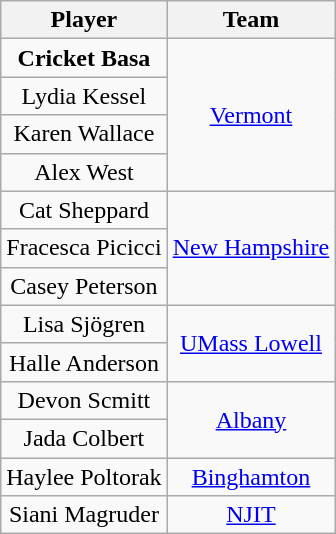<table class="wikitable" style="text-align: center;">
<tr>
<th>Player</th>
<th>Team</th>
</tr>
<tr>
<td><strong>Cricket Basa</strong></td>
<td rowspan=4><a href='#'>Vermont</a></td>
</tr>
<tr>
<td>Lydia Kessel</td>
</tr>
<tr>
<td>Karen Wallace</td>
</tr>
<tr>
<td>Alex West</td>
</tr>
<tr>
<td>Cat Sheppard</td>
<td rowspan=3><a href='#'>New Hampshire</a></td>
</tr>
<tr>
<td>Fracesca Picicci</td>
</tr>
<tr>
<td>Casey Peterson</td>
</tr>
<tr>
<td>Lisa Sjögren</td>
<td rowspan=2><a href='#'>UMass Lowell</a></td>
</tr>
<tr>
<td>Halle Anderson</td>
</tr>
<tr>
<td>Devon Scmitt</td>
<td rowspan=2><a href='#'>Albany</a></td>
</tr>
<tr>
<td>Jada Colbert</td>
</tr>
<tr>
<td>Haylee Poltorak</td>
<td><a href='#'>Binghamton</a></td>
</tr>
<tr>
<td>Siani Magruder</td>
<td><a href='#'>NJIT</a></td>
</tr>
</table>
